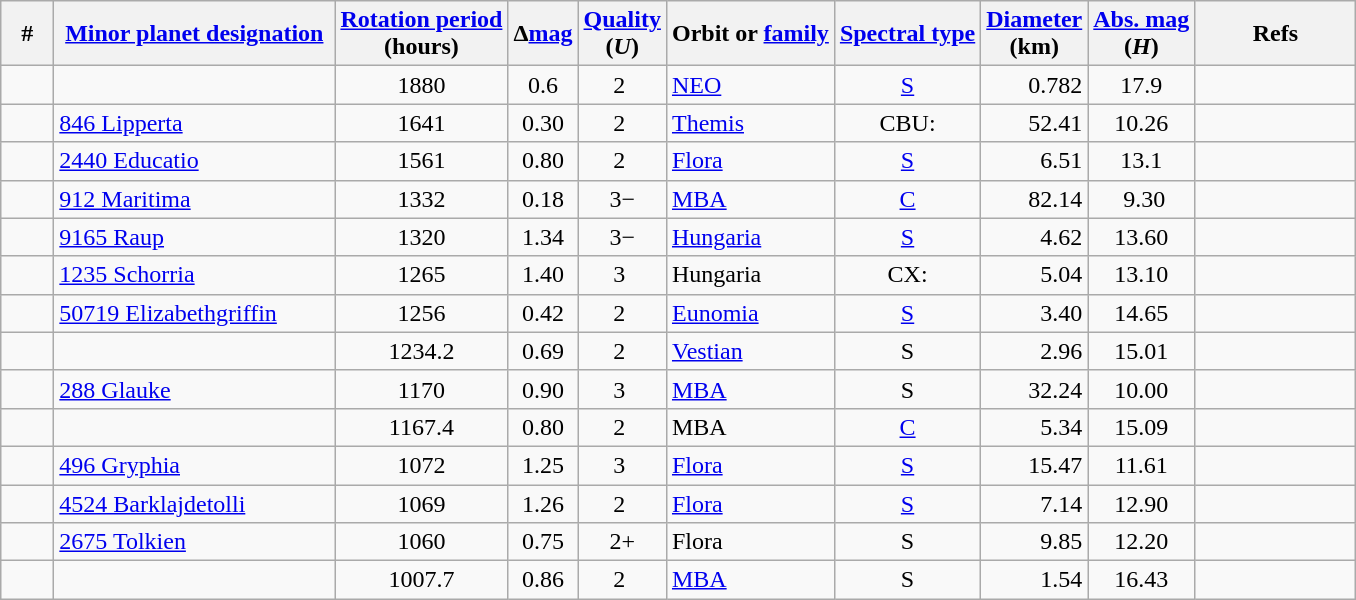<table class="wikitable" style="text-align: center;">
<tr>
<th width=28>#</th>
<th width=180><a href='#'>Minor planet designation</a></th>
<th><a href='#'>Rotation period</a><br>(hours)</th>
<th>Δ<a href='#'>mag</a></th>
<th><a href='#'>Quality</a><br>(<em>U</em>)</th>
<th>Orbit or <a href='#'>family</a></th>
<th><a href='#'>Spectral type</a></th>
<th><a href='#'>Diameter</a><br>(km)</th>
<th><a href='#'>Abs. mag</a><br>(<em>H</em>)</th>
<th width=100>Refs</th>
</tr>
<tr>
<td></td>
<td align=left></td>
<td>1880</td>
<td>0.6</td>
<td>2 </td>
<td align=left><a href='#'>NEO</a></td>
<td><a href='#'>S</a></td>
<td align=right>0.782</td>
<td>17.9</td>
<td></td>
</tr>
<tr>
<td></td>
<td align=left><a href='#'>846 Lipperta</a></td>
<td>1641</td>
<td>0.30</td>
<td>2 </td>
<td align=left><a href='#'>Themis</a></td>
<td>CBU:</td>
<td align=right>52.41</td>
<td>10.26</td>
<td></td>
</tr>
<tr>
<td></td>
<td align=left><a href='#'>2440 Educatio</a></td>
<td>1561</td>
<td>0.80</td>
<td>2 </td>
<td align=left><a href='#'>Flora</a></td>
<td><a href='#'>S</a></td>
<td align=right>6.51</td>
<td>13.1</td>
<td></td>
</tr>
<tr>
<td></td>
<td align=left><a href='#'>912 Maritima</a></td>
<td>1332</td>
<td>0.18</td>
<td>3−</td>
<td align=left><a href='#'>MBA</a> </td>
<td><a href='#'>C</a></td>
<td align=right>82.14</td>
<td> 9.30</td>
<td></td>
</tr>
<tr>
<td></td>
<td align=left><a href='#'>9165 Raup</a></td>
<td>1320</td>
<td>1.34</td>
<td>3−</td>
<td align=left><a href='#'>Hungaria</a></td>
<td><a href='#'>S</a></td>
<td align=right>4.62</td>
<td>13.60</td>
<td></td>
</tr>
<tr>
<td></td>
<td align=left><a href='#'>1235 Schorria</a></td>
<td>1265</td>
<td>1.40</td>
<td>3 </td>
<td align=left>Hungaria</td>
<td>CX:</td>
<td align=right>5.04</td>
<td>13.10</td>
<td></td>
</tr>
<tr>
<td></td>
<td align=left><a href='#'>50719 Elizabethgriffin</a></td>
<td>1256</td>
<td>0.42</td>
<td>2 </td>
<td align=left><a href='#'>Eunomia</a></td>
<td><a href='#'>S</a></td>
<td align=right>3.40</td>
<td>14.65</td>
<td></td>
</tr>
<tr>
<td></td>
<td align=left></td>
<td>1234.2</td>
<td>0.69</td>
<td>2 </td>
<td align=left><a href='#'>Vestian</a></td>
<td>S</td>
<td align=right>2.96</td>
<td>15.01</td>
<td></td>
</tr>
<tr>
<td></td>
<td align=left><a href='#'>288 Glauke</a></td>
<td>1170</td>
<td>0.90</td>
<td>3 </td>
<td align=left><a href='#'>MBA</a> </td>
<td>S</td>
<td align=right>32.24</td>
<td>10.00</td>
<td></td>
</tr>
<tr>
<td></td>
<td align=left></td>
<td>1167.4</td>
<td>0.80</td>
<td>2 </td>
<td align=left>MBA </td>
<td><a href='#'>C</a></td>
<td align=right>5.34</td>
<td>15.09</td>
<td></td>
</tr>
<tr>
<td></td>
<td align=left><a href='#'>496 Gryphia</a></td>
<td>1072</td>
<td>1.25</td>
<td>3 </td>
<td align=left><a href='#'>Flora</a></td>
<td><a href='#'>S</a></td>
<td align=right>15.47</td>
<td>11.61</td>
<td></td>
</tr>
<tr>
<td></td>
<td align=left><a href='#'>4524 Barklajdetolli</a></td>
<td>1069</td>
<td>1.26</td>
<td>2 </td>
<td align=left><a href='#'>Flora</a></td>
<td><a href='#'>S</a></td>
<td align=right>7.14</td>
<td>12.90</td>
<td></td>
</tr>
<tr>
<td></td>
<td align=left><a href='#'>2675 Tolkien</a></td>
<td>1060</td>
<td>0.75</td>
<td>2+</td>
<td align=left>Flora</td>
<td>S</td>
<td align=right>9.85</td>
<td>12.20</td>
<td></td>
</tr>
<tr>
<td></td>
<td align=left></td>
<td>1007.7</td>
<td>0.86</td>
<td>2 </td>
<td align=left><a href='#'>MBA</a> </td>
<td>S</td>
<td align=right>1.54</td>
<td>16.43</td>
<td></td>
</tr>
</table>
